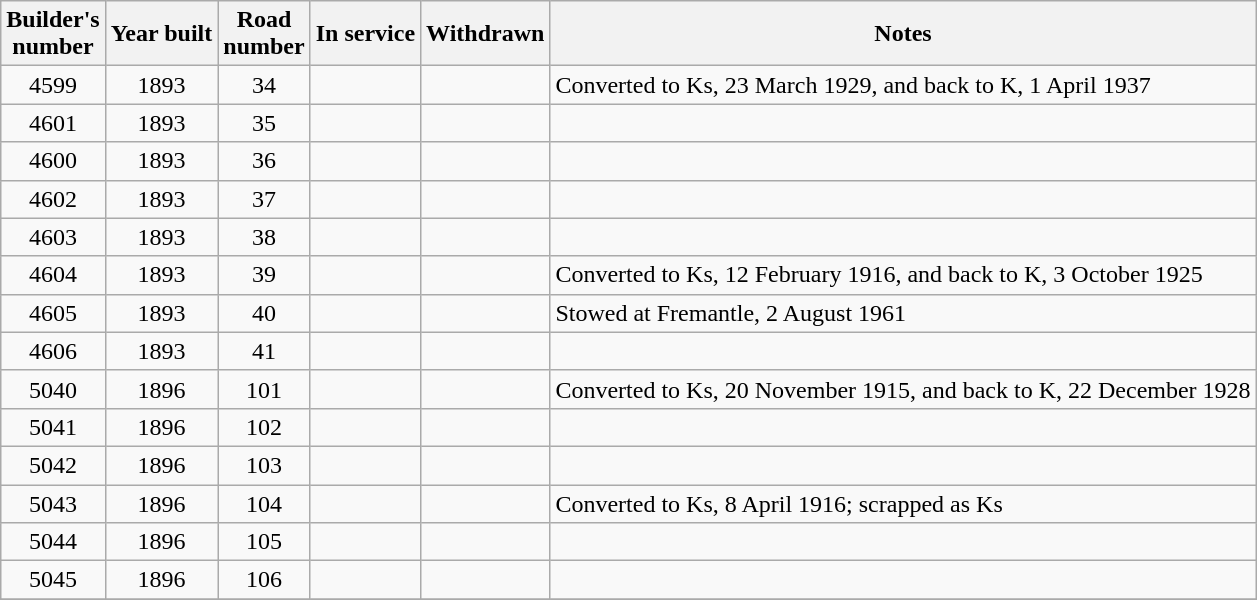<table cellpadding="2">
<tr>
<td><br><table class="wikitable sortable">
<tr>
<th>Builder's<br>number</th>
<th>Year built</th>
<th>Road<br>number</th>
<th>In service</th>
<th>Withdrawn</th>
<th>Notes</th>
</tr>
<tr>
<td align=center>4599</td>
<td align=center>1893</td>
<td align=center>34</td>
<td></td>
<td></td>
<td>Converted to Ks, 23 March 1929, and back to K, 1 April 1937</td>
</tr>
<tr>
<td align=center>4601</td>
<td align=center>1893</td>
<td align=center>35</td>
<td></td>
<td></td>
<td></td>
</tr>
<tr>
<td align=center>4600</td>
<td align=center>1893</td>
<td align=center>36</td>
<td></td>
<td></td>
<td></td>
</tr>
<tr>
<td align=center>4602</td>
<td align=center>1893</td>
<td align=center>37</td>
<td></td>
<td></td>
<td></td>
</tr>
<tr>
<td align=center>4603</td>
<td align=center>1893</td>
<td align=center>38</td>
<td></td>
<td></td>
<td></td>
</tr>
<tr>
<td align=center>4604</td>
<td align=center>1893</td>
<td align=center>39</td>
<td></td>
<td></td>
<td>Converted to Ks, 12 February 1916, and back to K, 3 October 1925</td>
</tr>
<tr>
<td align=center>4605</td>
<td align=center>1893</td>
<td align=center>40</td>
<td></td>
<td></td>
<td>Stowed at Fremantle, 2 August 1961</td>
</tr>
<tr>
<td align=center>4606</td>
<td align=center>1893</td>
<td align=center>41</td>
<td></td>
<td></td>
<td></td>
</tr>
<tr>
<td align=center>5040</td>
<td align=center>1896</td>
<td align=center>101</td>
<td></td>
<td></td>
<td>Converted to Ks, 20 November 1915, and back to K, 22 December 1928</td>
</tr>
<tr>
<td align=center>5041</td>
<td align=center>1896</td>
<td align=center>102</td>
<td></td>
<td></td>
<td></td>
</tr>
<tr>
<td align=center>5042</td>
<td align=center>1896</td>
<td align=center>103</td>
<td></td>
<td></td>
<td></td>
</tr>
<tr>
<td align=center>5043</td>
<td align=center>1896</td>
<td align=center>104</td>
<td></td>
<td></td>
<td>Converted to Ks, 8 April 1916; scrapped as Ks</td>
</tr>
<tr>
<td align=center>5044</td>
<td align=center>1896</td>
<td align=center>105</td>
<td></td>
<td></td>
<td></td>
</tr>
<tr>
<td align=center>5045</td>
<td align=center>1896</td>
<td align=center>106</td>
<td></td>
<td></td>
<td></td>
</tr>
<tr>
</tr>
</table>
</td>
</tr>
</table>
